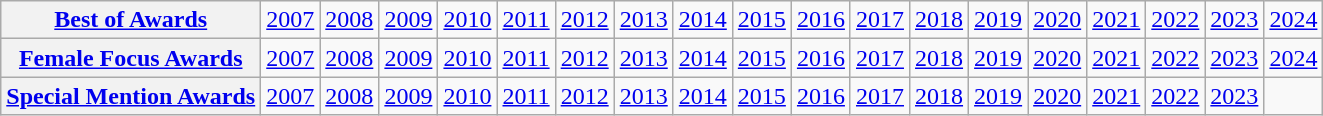<table class="wikitable">
<tr>
<th><a href='#'>Best of Awards</a></th>
<td><a href='#'>2007</a></td>
<td><a href='#'>2008</a></td>
<td><a href='#'>2009</a></td>
<td><a href='#'>2010</a></td>
<td><a href='#'>2011</a></td>
<td><a href='#'>2012</a></td>
<td><a href='#'>2013</a></td>
<td><a href='#'>2014</a></td>
<td><a href='#'>2015</a></td>
<td><a href='#'>2016</a></td>
<td><a href='#'>2017</a></td>
<td><a href='#'>2018</a></td>
<td><a href='#'>2019</a></td>
<td><a href='#'>2020</a></td>
<td><a href='#'>2021</a></td>
<td><a href='#'>2022</a></td>
<td><a href='#'>2023</a></td>
<td><a href='#'>2024</a></td>
</tr>
<tr>
<th><a href='#'>Female Focus Awards</a></th>
<td><a href='#'>2007</a></td>
<td><a href='#'>2008</a></td>
<td><a href='#'>2009</a></td>
<td><a href='#'>2010</a></td>
<td><a href='#'>2011</a></td>
<td><a href='#'>2012</a></td>
<td><a href='#'>2013</a></td>
<td><a href='#'>2014</a></td>
<td><a href='#'>2015</a></td>
<td><a href='#'>2016</a></td>
<td><a href='#'>2017</a></td>
<td><a href='#'>2018</a></td>
<td><a href='#'>2019</a></td>
<td><a href='#'>2020</a></td>
<td><a href='#'>2021</a></td>
<td><a href='#'>2022</a></td>
<td><a href='#'>2023</a></td>
<td><a href='#'>2024</a></td>
</tr>
<tr>
<th><a href='#'>Special Mention Awards</a></th>
<td><a href='#'>2007</a></td>
<td><a href='#'>2008</a></td>
<td><a href='#'>2009</a></td>
<td><a href='#'>2010</a></td>
<td><a href='#'>2011</a></td>
<td><a href='#'>2012</a></td>
<td><a href='#'>2013</a></td>
<td><a href='#'>2014</a></td>
<td><a href='#'>2015</a></td>
<td><a href='#'>2016</a></td>
<td><a href='#'>2017</a></td>
<td><a href='#'>2018</a></td>
<td><a href='#'>2019</a></td>
<td><a href='#'>2020</a></td>
<td><a href='#'>2021</a></td>
<td><a href='#'>2022</a></td>
<td><a href='#'>2023</a></td>
</tr>
</table>
